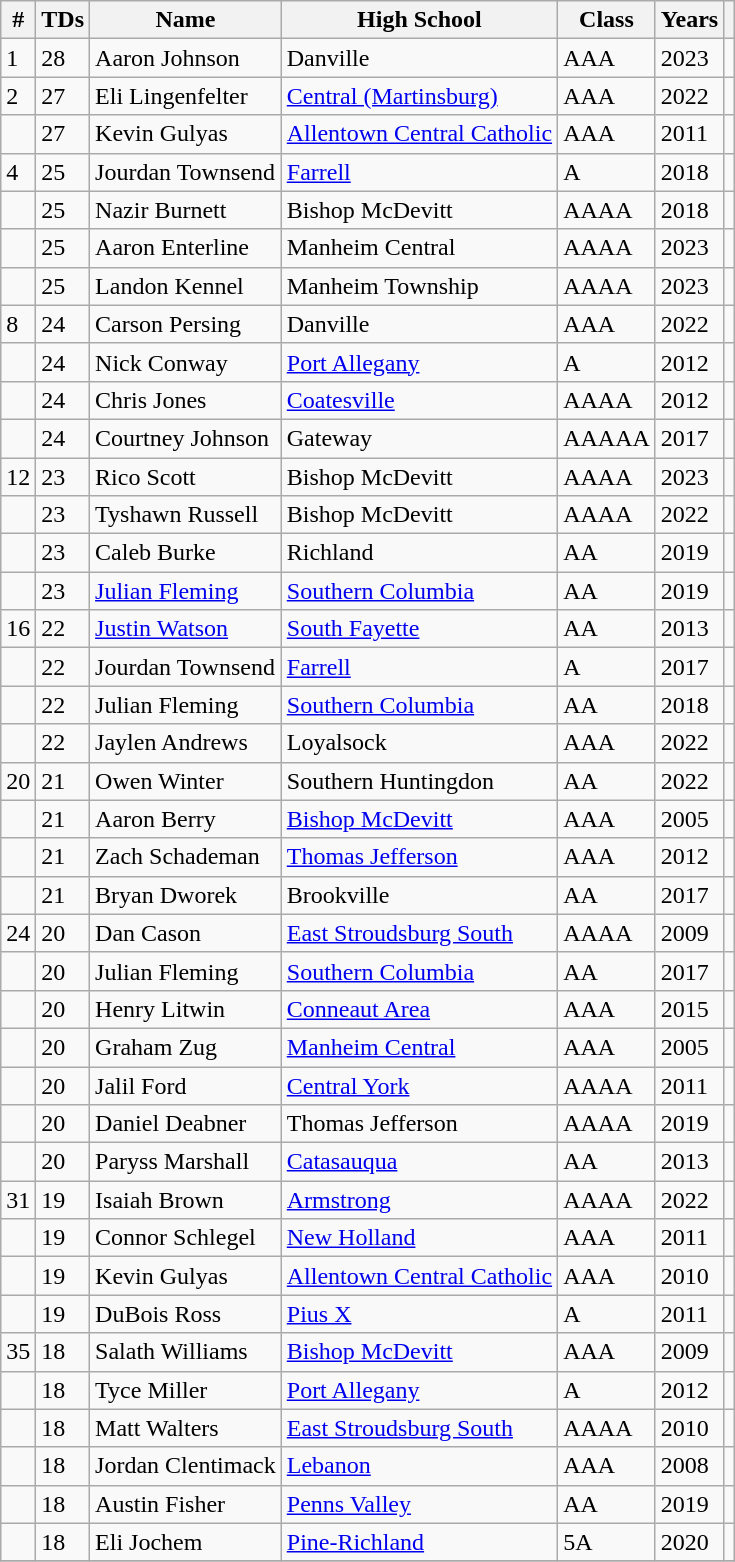<table class="wikitable sortable">
<tr>
<th>#</th>
<th>TDs</th>
<th>Name</th>
<th>High School</th>
<th>Class</th>
<th>Years</th>
<th></th>
</tr>
<tr>
<td>1</td>
<td>28</td>
<td>Aaron Johnson</td>
<td>Danville</td>
<td>AAA</td>
<td>2023</td>
<td></td>
</tr>
<tr>
<td>2</td>
<td>27</td>
<td>Eli Lingenfelter</td>
<td><a href='#'>Central (Martinsburg)</a></td>
<td>AAA</td>
<td>2022</td>
<td></td>
</tr>
<tr>
<td></td>
<td>27</td>
<td>Kevin Gulyas</td>
<td><a href='#'>Allentown Central Catholic</a></td>
<td>AAA</td>
<td>2011</td>
<td></td>
</tr>
<tr>
<td>4</td>
<td>25</td>
<td>Jourdan Townsend</td>
<td><a href='#'>Farrell</a></td>
<td>A</td>
<td>2018</td>
<td></td>
</tr>
<tr>
<td></td>
<td>25</td>
<td>Nazir Burnett</td>
<td>Bishop McDevitt</td>
<td>AAAA</td>
<td>2018</td>
<td></td>
</tr>
<tr>
<td></td>
<td>25</td>
<td>Aaron Enterline</td>
<td>Manheim Central</td>
<td>AAAA</td>
<td>2023</td>
<td></td>
</tr>
<tr>
<td></td>
<td>25</td>
<td>Landon Kennel</td>
<td>Manheim Township</td>
<td>AAAA</td>
<td>2023</td>
<td></td>
</tr>
<tr>
<td>8</td>
<td>24</td>
<td>Carson Persing</td>
<td>Danville</td>
<td>AAA</td>
<td>2022</td>
<td></td>
</tr>
<tr>
<td></td>
<td>24</td>
<td>Nick Conway</td>
<td><a href='#'>Port Allegany</a></td>
<td>A</td>
<td>2012</td>
<td></td>
</tr>
<tr>
<td></td>
<td>24</td>
<td>Chris Jones</td>
<td><a href='#'>Coatesville</a></td>
<td>AAAA</td>
<td>2012</td>
<td></td>
</tr>
<tr>
<td></td>
<td>24</td>
<td>Courtney Johnson</td>
<td>Gateway</td>
<td>AAAAA</td>
<td>2017</td>
<td></td>
</tr>
<tr>
<td>12</td>
<td>23</td>
<td>Rico Scott</td>
<td>Bishop McDevitt</td>
<td>AAAA</td>
<td>2023</td>
<td></td>
</tr>
<tr>
<td></td>
<td>23</td>
<td>Tyshawn Russell</td>
<td>Bishop McDevitt</td>
<td>AAAA</td>
<td>2022</td>
<td></td>
</tr>
<tr>
<td></td>
<td>23</td>
<td>Caleb Burke</td>
<td>Richland</td>
<td>AA</td>
<td>2019</td>
<td></td>
</tr>
<tr>
<td></td>
<td>23</td>
<td><a href='#'>Julian Fleming</a></td>
<td><a href='#'>Southern Columbia</a></td>
<td>AA</td>
<td>2019</td>
<td></td>
</tr>
<tr>
<td>16</td>
<td>22</td>
<td><a href='#'>Justin Watson</a></td>
<td><a href='#'>South Fayette</a></td>
<td>AA</td>
<td>2013</td>
<td></td>
</tr>
<tr>
<td></td>
<td>22</td>
<td>Jourdan Townsend</td>
<td><a href='#'>Farrell</a></td>
<td>A</td>
<td>2017</td>
<td></td>
</tr>
<tr>
<td></td>
<td>22</td>
<td>Julian Fleming</td>
<td><a href='#'>Southern Columbia</a></td>
<td>AA</td>
<td>2018</td>
<td></td>
</tr>
<tr>
<td></td>
<td>22</td>
<td>Jaylen Andrews</td>
<td>Loyalsock</td>
<td>AAA</td>
<td>2022</td>
<td></td>
</tr>
<tr>
<td>20</td>
<td>21</td>
<td>Owen Winter</td>
<td>Southern Huntingdon</td>
<td>AA</td>
<td>2022</td>
<td></td>
</tr>
<tr>
<td></td>
<td>21</td>
<td>Aaron Berry</td>
<td><a href='#'>Bishop McDevitt</a></td>
<td>AAA</td>
<td>2005</td>
<td></td>
</tr>
<tr>
<td></td>
<td>21</td>
<td>Zach Schademan</td>
<td><a href='#'>Thomas Jefferson</a></td>
<td>AAA</td>
<td>2012</td>
<td></td>
</tr>
<tr>
<td></td>
<td>21</td>
<td>Bryan Dworek</td>
<td>Brookville</td>
<td>AA</td>
<td>2017</td>
<td></td>
</tr>
<tr>
<td>24</td>
<td>20</td>
<td>Dan Cason</td>
<td><a href='#'>East Stroudsburg South</a></td>
<td>AAAA</td>
<td>2009</td>
<td></td>
</tr>
<tr>
<td></td>
<td>20</td>
<td>Julian Fleming</td>
<td><a href='#'>Southern Columbia</a></td>
<td>AA</td>
<td>2017</td>
<td></td>
</tr>
<tr>
<td></td>
<td>20</td>
<td>Henry Litwin</td>
<td><a href='#'>Conneaut Area</a></td>
<td>AAA</td>
<td>2015</td>
<td></td>
</tr>
<tr>
<td></td>
<td>20</td>
<td>Graham Zug</td>
<td><a href='#'>Manheim Central</a></td>
<td>AAA</td>
<td>2005</td>
<td></td>
</tr>
<tr>
<td></td>
<td>20</td>
<td>Jalil Ford</td>
<td><a href='#'>Central York</a></td>
<td>AAAA</td>
<td>2011</td>
<td></td>
</tr>
<tr>
<td></td>
<td>20</td>
<td>Daniel Deabner</td>
<td>Thomas Jefferson</td>
<td>AAAA</td>
<td>2019</td>
<td></td>
</tr>
<tr>
<td></td>
<td>20</td>
<td>Paryss Marshall</td>
<td><a href='#'>Catasauqua</a></td>
<td>AA</td>
<td>2013</td>
<td></td>
</tr>
<tr>
<td>31</td>
<td>19</td>
<td>Isaiah Brown</td>
<td><a href='#'>Armstrong</a></td>
<td>AAAA</td>
<td>2022</td>
<td></td>
</tr>
<tr>
<td></td>
<td>19</td>
<td>Connor Schlegel</td>
<td><a href='#'>New Holland</a></td>
<td>AAA</td>
<td>2011</td>
<td></td>
</tr>
<tr>
<td></td>
<td>19</td>
<td>Kevin Gulyas</td>
<td><a href='#'>Allentown Central Catholic</a></td>
<td>AAA</td>
<td>2010</td>
<td></td>
</tr>
<tr>
<td></td>
<td>19</td>
<td>DuBois Ross</td>
<td><a href='#'>Pius X</a></td>
<td>A</td>
<td>2011</td>
<td></td>
</tr>
<tr>
<td>35</td>
<td>18</td>
<td>Salath Williams</td>
<td><a href='#'>Bishop McDevitt</a></td>
<td>AAA</td>
<td>2009</td>
<td></td>
</tr>
<tr>
<td></td>
<td>18</td>
<td>Tyce Miller</td>
<td><a href='#'>Port Allegany</a></td>
<td>A</td>
<td>2012</td>
<td></td>
</tr>
<tr>
<td></td>
<td>18</td>
<td>Matt Walters</td>
<td><a href='#'>East Stroudsburg South</a></td>
<td>AAAA</td>
<td>2010</td>
<td></td>
</tr>
<tr>
<td></td>
<td>18</td>
<td>Jordan Clentimack</td>
<td><a href='#'>Lebanon</a></td>
<td>AAA</td>
<td>2008</td>
<td></td>
</tr>
<tr>
<td></td>
<td>18</td>
<td>Austin Fisher</td>
<td><a href='#'>Penns Valley</a></td>
<td>AA</td>
<td>2019</td>
<td></td>
</tr>
<tr>
<td></td>
<td>18</td>
<td>Eli Jochem</td>
<td><a href='#'>Pine-Richland</a></td>
<td>5A</td>
<td>2020</td>
<td></td>
</tr>
<tr>
</tr>
</table>
